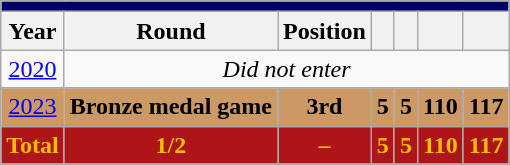<table class="wikitable" style="text-align: center;">
<tr>
<th style="background:#000067;" colspan="7"><a href='#'></a></th>
</tr>
<tr>
<th>Year</th>
<th>Round</th>
<th>Position</th>
<th></th>
<th></th>
<th></th>
<th></th>
</tr>
<tr>
<td> <a href='#'>2020</a></td>
<td colspan=6><em>Did not enter</em></td>
</tr>
<tr>
</tr>
<tr style="background:#CC9965;">
<td> <a href='#'>2023</a></td>
<td><strong>Bronze medal game</strong></td>
<td><strong>3rd</strong></td>
<td><strong>5</strong></td>
<td><strong>5</strong></td>
<td><strong>110</strong></td>
<td><strong>117</strong></td>
</tr>
<tr>
<th style="color:#FABD00; background:#AD1519;">Total</th>
<th style="color:#FABD00; background:#AD1519;">1/2</th>
<th style="color:#FABD00; background:#AD1519;">–</th>
<th style="color:#FABD00; background:#AD1519;">5</th>
<th style="color:#FABD00; background:#AD1519;">5</th>
<th style="color:#FABD00; background:#AD1519;">110</th>
<th style="color:#FABD00; background:#AD1519;">117</th>
</tr>
</table>
